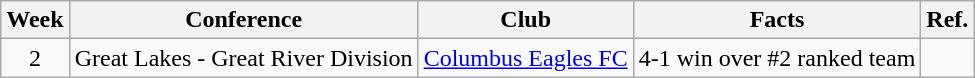<table class="wikitable" style="text-align:center;">
<tr>
<th>Week</th>
<th>Conference</th>
<th>Club</th>
<th>Facts</th>
<th>Ref.</th>
</tr>
<tr>
<td>2</td>
<td>Great Lakes - Great River Division</td>
<td><a href='#'>Columbus Eagles FC</a></td>
<td>4-1 win over #2 ranked team</td>
<td></td>
</tr>
</table>
